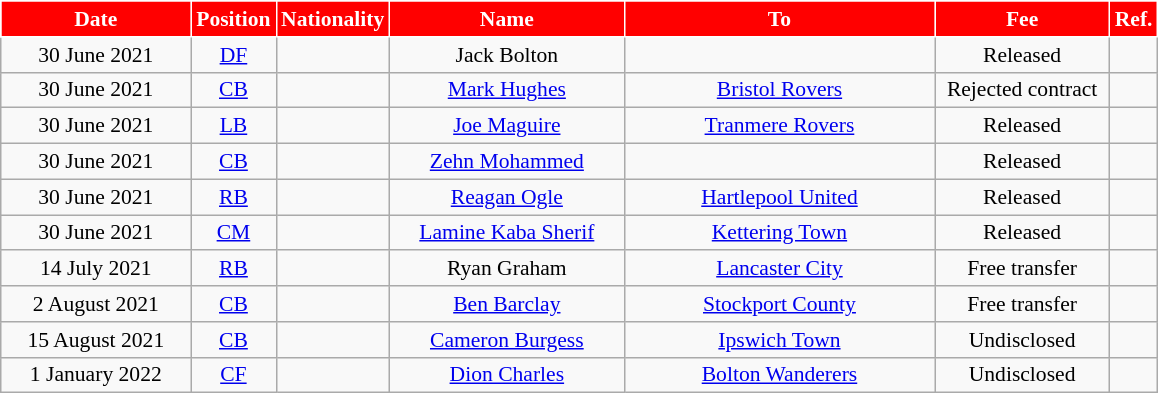<table class="wikitable"  style="text-align:center; font-size:90%; ">
<tr>
<th style="color:#ffffff; background:red; border:1px solid #ffffff; width:120px;">Date</th>
<th style="color:#ffffff; background:red; border:1px solid #ffffff; width:50px;">Position</th>
<th style="color:#ffffff; background:red; border:1px solid #ffffff; width:50px;">Nationality</th>
<th style="color:#ffffff; background:red; border:1px solid #ffffff; width:150px;">Name</th>
<th style="color:#ffffff; background:red; border:1px solid #ffffff; width:200px;">To</th>
<th style="color:#ffffff; background:red; border:1px solid #ffffff; width:110px;">Fee</th>
<th style="color:#ffffff; background:red; border:1px solid #ffffff; width:25px;">Ref.</th>
</tr>
<tr>
<td>30 June 2021</td>
<td><a href='#'>DF</a></td>
<td></td>
<td>Jack Bolton</td>
<td></td>
<td>Released</td>
<td></td>
</tr>
<tr>
<td>30 June 2021</td>
<td><a href='#'>CB</a></td>
<td></td>
<td><a href='#'>Mark Hughes</a></td>
<td> <a href='#'>Bristol Rovers</a></td>
<td>Rejected contract</td>
<td></td>
</tr>
<tr>
<td>30 June 2021</td>
<td><a href='#'>LB</a></td>
<td></td>
<td><a href='#'>Joe Maguire</a></td>
<td> <a href='#'>Tranmere Rovers</a></td>
<td>Released</td>
<td></td>
</tr>
<tr>
<td>30 June 2021</td>
<td><a href='#'>CB</a></td>
<td></td>
<td><a href='#'>Zehn Mohammed</a></td>
<td></td>
<td>Released</td>
<td></td>
</tr>
<tr>
<td>30 June 2021</td>
<td><a href='#'>RB</a></td>
<td></td>
<td><a href='#'>Reagan Ogle</a></td>
<td> <a href='#'>Hartlepool United</a></td>
<td>Released</td>
<td></td>
</tr>
<tr>
<td>30 June 2021</td>
<td><a href='#'>CM</a></td>
<td></td>
<td><a href='#'>Lamine Kaba Sherif</a></td>
<td> <a href='#'>Kettering Town</a></td>
<td>Released</td>
<td></td>
</tr>
<tr>
<td>14 July 2021</td>
<td><a href='#'>RB</a></td>
<td></td>
<td>Ryan Graham</td>
<td> <a href='#'>Lancaster City</a></td>
<td>Free transfer</td>
<td></td>
</tr>
<tr>
<td>2 August 2021</td>
<td><a href='#'>CB</a></td>
<td></td>
<td><a href='#'>Ben Barclay</a></td>
<td> <a href='#'>Stockport County</a></td>
<td>Free transfer</td>
<td></td>
</tr>
<tr>
<td>15 August 2021</td>
<td><a href='#'>CB</a></td>
<td></td>
<td><a href='#'>Cameron Burgess</a></td>
<td> <a href='#'>Ipswich Town</a></td>
<td>Undisclosed</td>
<td></td>
</tr>
<tr>
<td>1 January 2022</td>
<td><a href='#'>CF</a></td>
<td></td>
<td><a href='#'>Dion Charles</a></td>
<td> <a href='#'>Bolton Wanderers</a></td>
<td>Undisclosed</td>
<td></td>
</tr>
</table>
